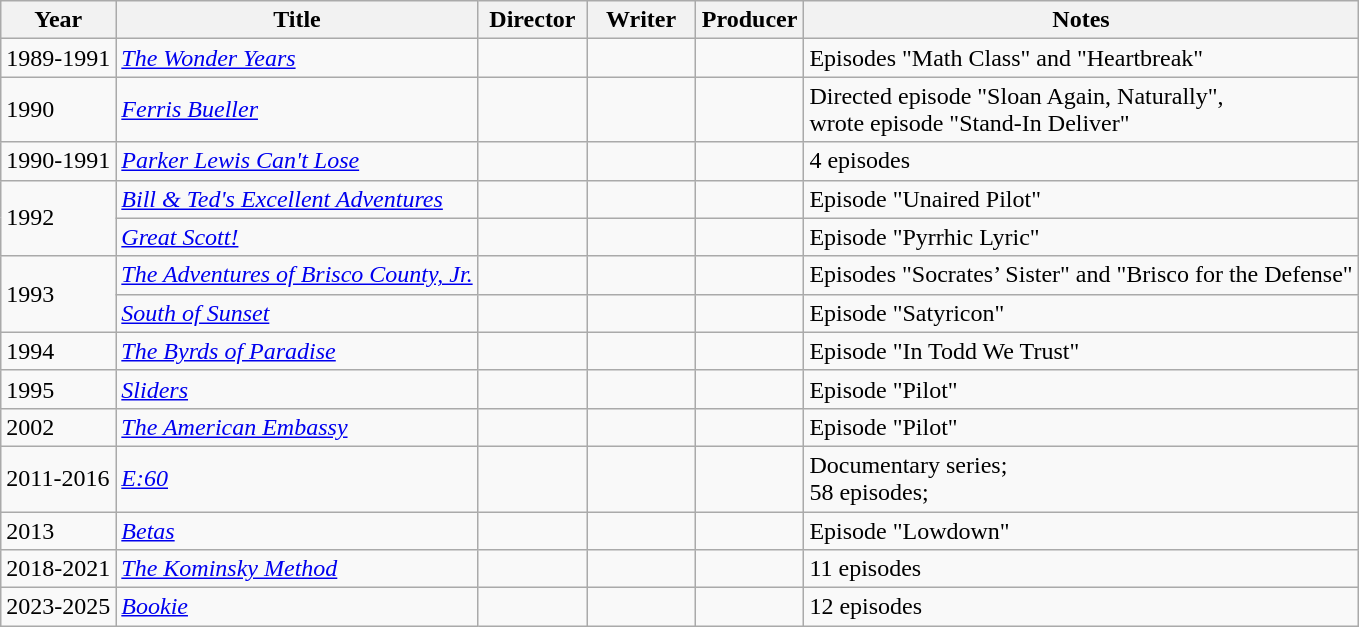<table class="wikitable">
<tr>
<th>Year</th>
<th>Title</th>
<th width=65>Director</th>
<th width=65>Writer</th>
<th width=65>Producer</th>
<th>Notes</th>
</tr>
<tr>
<td>1989-1991</td>
<td><em><a href='#'>The Wonder Years</a></em></td>
<td></td>
<td></td>
<td></td>
<td>Episodes "Math Class" and "Heartbreak"</td>
</tr>
<tr>
<td>1990</td>
<td><em><a href='#'>Ferris Bueller</a></em></td>
<td></td>
<td></td>
<td></td>
<td>Directed episode "Sloan Again, Naturally",<br>wrote episode "Stand-In Deliver"</td>
</tr>
<tr>
<td>1990-1991</td>
<td><em><a href='#'>Parker Lewis Can't Lose</a></em></td>
<td></td>
<td></td>
<td></td>
<td>4 episodes</td>
</tr>
<tr>
<td rowspan=2>1992</td>
<td><em><a href='#'>Bill & Ted's Excellent Adventures</a></em></td>
<td></td>
<td></td>
<td></td>
<td>Episode "Unaired Pilot"</td>
</tr>
<tr>
<td><em><a href='#'>Great Scott!</a></em></td>
<td></td>
<td></td>
<td></td>
<td>Episode "Pyrrhic Lyric"</td>
</tr>
<tr>
<td rowspan=2>1993</td>
<td><em><a href='#'>The Adventures of Brisco County, Jr.</a></em></td>
<td></td>
<td></td>
<td></td>
<td>Episodes "Socrates’ Sister" and "Brisco for the Defense"</td>
</tr>
<tr>
<td><em><a href='#'>South of Sunset</a></em></td>
<td></td>
<td></td>
<td></td>
<td>Episode "Satyricon"</td>
</tr>
<tr>
<td>1994</td>
<td><em><a href='#'>The Byrds of Paradise</a></em></td>
<td></td>
<td></td>
<td></td>
<td>Episode "In Todd We Trust"</td>
</tr>
<tr>
<td>1995</td>
<td><em><a href='#'>Sliders</a></em></td>
<td></td>
<td></td>
<td></td>
<td>Episode "Pilot"</td>
</tr>
<tr>
<td>2002</td>
<td><em><a href='#'>The American Embassy</a></em></td>
<td></td>
<td></td>
<td></td>
<td>Episode "Pilot"</td>
</tr>
<tr>
<td>2011-2016</td>
<td><em><a href='#'>E:60</a></em></td>
<td></td>
<td></td>
<td></td>
<td>Documentary series;<br>58 episodes;</td>
</tr>
<tr>
<td>2013</td>
<td><em><a href='#'>Betas</a></em></td>
<td></td>
<td></td>
<td></td>
<td>Episode "Lowdown"</td>
</tr>
<tr>
<td>2018-2021</td>
<td><em><a href='#'>The Kominsky Method</a></em></td>
<td></td>
<td></td>
<td></td>
<td>11 episodes</td>
</tr>
<tr>
<td>2023-2025</td>
<td><em><a href='#'>Bookie</a></em></td>
<td></td>
<td></td>
<td></td>
<td>12 episodes</td>
</tr>
</table>
